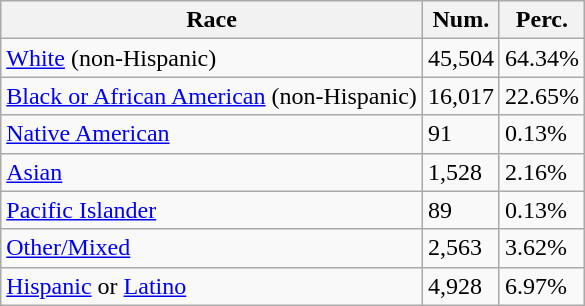<table class="wikitable">
<tr>
<th>Race</th>
<th>Num.</th>
<th>Perc.</th>
</tr>
<tr>
<td><a href='#'>White</a> (non-Hispanic)</td>
<td>45,504</td>
<td>64.34%</td>
</tr>
<tr>
<td><a href='#'>Black or African American</a> (non-Hispanic)</td>
<td>16,017</td>
<td>22.65%</td>
</tr>
<tr>
<td><a href='#'>Native American</a></td>
<td>91</td>
<td>0.13%</td>
</tr>
<tr>
<td><a href='#'>Asian</a></td>
<td>1,528</td>
<td>2.16%</td>
</tr>
<tr>
<td><a href='#'>Pacific Islander</a></td>
<td>89</td>
<td>0.13%</td>
</tr>
<tr>
<td><a href='#'>Other/Mixed</a></td>
<td>2,563</td>
<td>3.62%</td>
</tr>
<tr>
<td><a href='#'>Hispanic</a> or <a href='#'>Latino</a></td>
<td>4,928</td>
<td>6.97%</td>
</tr>
</table>
